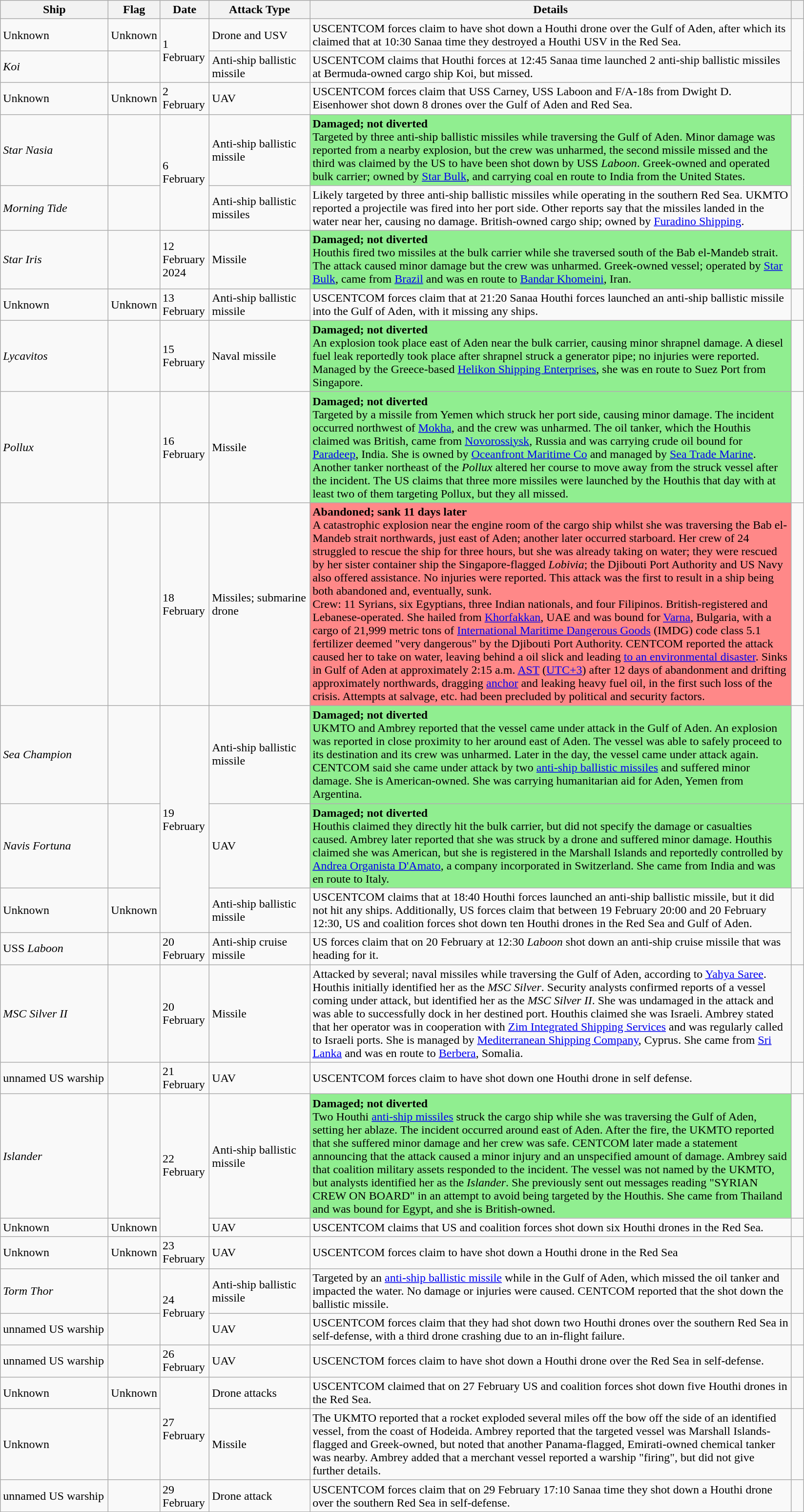<table class="wikitable sortable sticky-header" style="text-align:left;">
<tr>
<th width="140px">Ship</th>
<th width="60px">Flag</th>
<th width="60px">Date</th>
<th width="130px">Attack Type</th>
<th width="650px">Details</th>
<th width="10px" class="unsortable"></th>
</tr>
<tr>
<td>Unknown</td>
<td>Unknown</td>
<td rowspan ="2">1 February</td>
<td>Drone and USV</td>
<td>USCENTCOM forces claim to have shot down a Houthi drone over the Gulf of Aden, after which its claimed that at 10:30 Sanaa time they destroyed a Houthi USV in the Red Sea.</td>
<td rowspan ="2"></td>
</tr>
<tr>
<td><em>Koi</em></td>
<td></td>
<td>Anti-ship ballistic missile</td>
<td>USCENTCOM claims that Houthi forces at 12:45 Sanaa time launched 2 anti-ship ballistic missiles at Bermuda-owned cargo ship Koi, but missed.</td>
</tr>
<tr>
<td>Unknown</td>
<td>Unknown</td>
<td>2 February</td>
<td>UAV</td>
<td>USCENTCOM forces claim that USS Carney, USS Laboon and F/A-18s from Dwight D. Eisenhower shot down 8 drones over the Gulf of Aden and Red Sea.</td>
<td></td>
</tr>
<tr>
<td><em>Star Nasia</em></td>
<td></td>
<td rowspan ="2">6 February</td>
<td>Anti-ship ballistic missile</td>
<td style="background:#90EE90"><strong>Damaged; not diverted</strong><br>Targeted by three anti-ship ballistic missiles while traversing the Gulf of Aden. Minor damage was reported from a nearby explosion, but the crew was unharmed, the second missile missed and the third was claimed by the US to have been shot down by USS <em>Laboon</em>. Greek-owned and operated bulk carrier; owned by <a href='#'>Star Bulk</a>, and carrying coal en route to India from the United States.</td>
<td rowspan ="2"></td>
</tr>
<tr>
<td><em>Morning Tide</em></td>
<td></td>
<td>Anti-ship ballistic missiles</td>
<td>Likely targeted by three anti-ship ballistic missiles while operating in the southern Red Sea. UKMTO reported a projectile was fired into her port side. Other reports say that the missiles landed in the water near her, causing no damage. British-owned cargo ship; owned by <a href='#'>Furadino Shipping</a>.</td>
</tr>
<tr>
<td><em>Star Iris</em></td>
<td></td>
<td>12 February 2024</td>
<td>Missile</td>
<td style="background:#90EE90"><strong>Damaged; not diverted</strong><br>Houthis fired two missiles at the bulk carrier while she traversed south of the Bab el-Mandeb strait. The attack caused minor damage but the crew was unharmed. Greek-owned vessel; operated by <a href='#'>Star Bulk</a>, came from <a href='#'>Brazil</a> and was en route to <a href='#'>Bandar Khomeini</a>, Iran.</td>
<td></td>
</tr>
<tr>
<td>Unknown</td>
<td>Unknown</td>
<td>13 February</td>
<td>Anti-ship ballistic missile</td>
<td>USCENTCOM forces claim that at 21:20 Sanaa Houthi forces launched an anti-ship ballistic missile into the Gulf of Aden, with it missing any ships.</td>
<td></td>
</tr>
<tr>
<td><em>Lycavitos</em></td>
<td></td>
<td>15 February</td>
<td>Naval missile</td>
<td style="background:#90EE90"><strong>Damaged; not diverted</strong><br>An explosion took place  east of Aden near the bulk carrier, causing minor shrapnel damage. A diesel fuel leak reportedly took place after shrapnel struck a generator pipe; no injuries were reported. Managed by the Greece-based <a href='#'>Helikon Shipping Enterprises</a>, she was en route to Suez Port from Singapore.</td>
<td></td>
</tr>
<tr>
<td><em>Pollux</em></td>
<td></td>
<td>16 February</td>
<td>Missile</td>
<td style="background:#90EE90"><strong>Damaged; not diverted</strong><br>Targeted by a missile from Yemen which struck her port side, causing minor damage. The incident occurred  northwest of <a href='#'>Mokha</a>, and the crew was unharmed. The oil tanker, which the Houthis claimed was British, came from <a href='#'>Novorossiysk</a>, Russia and was carrying crude oil bound for <a href='#'>Paradeep</a>, India. She is owned by <a href='#'>Oceanfront Maritime Co</a> and managed by <a href='#'>Sea Trade Marine</a>. Another tanker  northeast of the <em>Pollux</em> altered her course to move away from the struck vessel after the incident. The US claims that three more missiles were launched by the Houthis that day with at least two of them targeting Pollux, but they all missed.</td>
<td></td>
</tr>
<tr>
<td></td>
<td></td>
<td>18 February</td>
<td>Missiles; submarine drone</td>
<td style="background:#F88"><strong>Abandoned; sank 11 days later</strong><br>A catastrophic explosion near the engine room of the cargo ship whilst she was traversing the Bab el-Mandeb strait northwards,  just east of Aden; another later occurred starboard. Her crew of 24 struggled to rescue the ship for three hours, but she was already taking on water; they were rescued by her sister container ship the Singapore-flagged <em>Lobivia</em>; the Djibouti Port Authority and US Navy also offered assistance. No injuries were reported. This attack was the first to result in a ship being both abandoned and, eventually, sunk.<br>Crew: 11 Syrians, six Egyptians, three Indian nationals, and four Filipinos. British-registered and Lebanese-operated. She hailed from <a href='#'>Khorfakkan</a>, UAE and was bound for <a href='#'>Varna</a>, Bulgaria, with a cargo of  21,999 metric tons of <a href='#'>International Maritime Dangerous Goods</a> (IMDG) code class 5.1 fertilizer deemed "very dangerous" by the  Djibouti Port Authority. CENTCOM reported the attack caused her to take on water, leaving behind a  oil slick and leading <a href='#'>to an environmental disaster</a>. Sinks in Gulf of Aden at approximately 2:15 a.m. <a href='#'>AST</a> (<a href='#'>UTC+3</a>) after 12 days of abandonment and drifting approximately  northwards, dragging <a href='#'>anchor</a> and leaking heavy fuel oil, in the first such loss of the crisis. Attempts at salvage, etc. had been precluded by political and security factors.</td>
<td></td>
</tr>
<tr>
<td><em>Sea Champion</em></td>
<td></td>
<td rowspan ="3">19 February</td>
<td>Anti-ship ballistic missile</td>
<td style="background:#90EE90"><strong>Damaged; not diverted</strong><br>UKMTO and Ambrey reported that the vessel came under attack in the Gulf of Aden. An explosion was reported in close proximity to her around  east of Aden. The vessel was able to safely proceed to its destination and its crew was unharmed. Later in the day, the vessel came under attack again. CENTCOM said she came under attack by two <a href='#'>anti-ship ballistic missiles</a> and suffered minor damage. She is American-owned. She was carrying humanitarian aid for Aden, Yemen from Argentina.</td>
<td></td>
</tr>
<tr>
<td><em>Navis Fortuna</em></td>
<td></td>
<td>UAV</td>
<td style="background:#90EE90"><strong>Damaged; not diverted</strong><br>Houthis claimed they directly hit the bulk carrier, but did not specify the damage or casualties caused. Ambrey later reported that she was struck by a drone and suffered minor damage. Houthis claimed she was American, but she is registered in the Marshall Islands and reportedly controlled by <a href='#'>Andrea Organista D'Amato</a>, a company incorporated in Switzerland. She came from India and was en route to Italy.</td>
<td></td>
</tr>
<tr>
<td>Unknown</td>
<td>Unknown</td>
<td>Anti-ship ballistic missile</td>
<td>USCENTCOM claims that at 18:40 Houthi forces launched an anti-ship ballistic missile, but it did not hit any ships. Additionally, US forces claim that between 19 February 20:00 and 20 February 12:30, US and coalition forces shot down ten Houthi drones in the Red Sea and Gulf of Aden.</td>
<td rowspan="2"></td>
</tr>
<tr>
<td>USS <em>Laboon</em></td>
<td></td>
<td>20 February</td>
<td>Anti-ship cruise missile</td>
<td>US forces claim that on 20 February at 12:30 <em>Laboon</em> shot down an anti-ship cruise missile that was heading for it.</td>
</tr>
<tr>
<td><em>MSC Silver II</em></td>
<td></td>
<td>20 February</td>
<td>Missile</td>
<td>Attacked by several; naval missiles while traversing the Gulf of Aden, according to <a href='#'>Yahya Saree</a>. Houthis initially identified her as the <em>MSC Silver</em>. Security analysts confirmed reports of a vessel coming under attack, but identified her as the <em>MSC Silver II</em>. She was undamaged in the attack and was able to successfully dock in her destined port. Houthis claimed she was Israeli. Ambrey stated that her operator was in cooperation with <a href='#'>Zim Integrated Shipping Services</a> and was regularly called to Israeli ports. She is managed by <a href='#'>Mediterranean Shipping Company</a>, Cyprus. She came from <a href='#'>Sri Lanka</a> and was en route to <a href='#'>Berbera</a>, Somalia.</td>
<td></td>
</tr>
<tr>
<td>unnamed US warship</td>
<td></td>
<td>21 February</td>
<td>UAV</td>
<td>USCENTCOM forces claim to have shot down one Houthi drone in self defense.</td>
<td></td>
</tr>
<tr>
<td><em>Islander</em></td>
<td></td>
<td rowspan="2">22 February</td>
<td>Anti-ship ballistic missile</td>
<td style="background:#90EE90"><strong>Damaged; not diverted</strong><br>Two Houthi <a href='#'>anti-ship missiles</a> struck the cargo ship while she was traversing the Gulf of Aden, setting her ablaze. The incident occurred around  east of Aden. After the fire, the UKMTO reported that she suffered minor damage and her crew was safe. CENTCOM later made a statement announcing that the attack caused a minor injury and an unspecified amount of damage. Ambrey said that coalition military assets responded to the incident. The vessel was not named by the UKMTO, but analysts identified her as the <em>Islander</em>. She previously sent out messages reading "SYRIAN CREW ON BOARD" in an attempt to avoid being targeted by the Houthis. She came from Thailand and was bound for Egypt, and she is British-owned.</td>
<td></td>
</tr>
<tr>
<td>Unknown</td>
<td>Unknown</td>
<td>UAV</td>
<td>USCENTCOM claims that US and coalition forces shot down six Houthi drones in the Red Sea.</td>
<td></td>
</tr>
<tr>
<td>Unknown</td>
<td>Unknown</td>
<td>23 February</td>
<td>UAV</td>
<td>USCENTCOM forces claim to have shot down a Houthi drone in the Red Sea</td>
<td></td>
</tr>
<tr>
<td><em>Torm Thor</em></td>
<td></td>
<td rowspan="2">24 February</td>
<td>Anti-ship ballistic missile</td>
<td>Targeted by an <a href='#'>anti-ship ballistic missile</a> while in the Gulf of Aden, which missed the oil tanker and impacted the water. No damage or injuries were caused. CENTCOM reported that the  shot down the ballistic missile.</td>
<td></td>
</tr>
<tr>
<td>unnamed US warship</td>
<td></td>
<td>UAV</td>
<td>USCENTCOM forces claim that they had shot down two Houthi drones over the southern Red Sea in self-defense, with a third drone crashing due to an in-flight failure.</td>
<td></td>
</tr>
<tr>
<td>unnamed US warship</td>
<td></td>
<td>26 February</td>
<td>UAV</td>
<td>USCENCTOM forces claim to have shot down a Houthi drone over the Red Sea in self-defense.</td>
<td></td>
</tr>
<tr>
<td>Unknown</td>
<td>Unknown</td>
<td rowspan="2">27 February</td>
<td>Drone attacks</td>
<td>USCENTCOM claimed that on 27 February US and coalition forces shot down five Houthi drones in the Red Sea.</td>
<td></td>
</tr>
<tr>
<td>Unknown</td>
<td></td>
<td>Missile</td>
<td>The UKMTO reported that a rocket exploded several miles off the bow off the side of an identified vessel,  from the coast of Hodeida. Ambrey reported that the targeted vessel was Marshall Islands-flagged and Greek-owned, but noted that another Panama-flagged, Emirati-owned chemical tanker was nearby. Ambrey added that a merchant vessel reported a warship "firing", but did not give further details.</td>
<td></td>
</tr>
<tr>
<td>unnamed US warship</td>
<td></td>
<td>29 February</td>
<td>Drone attack</td>
<td>USCENTCOM forces claim that on 29 February 17:10 Sanaa time they shot down a Houthi drone over the southern Red Sea in self-defense.</td>
<td></td>
</tr>
</table>
